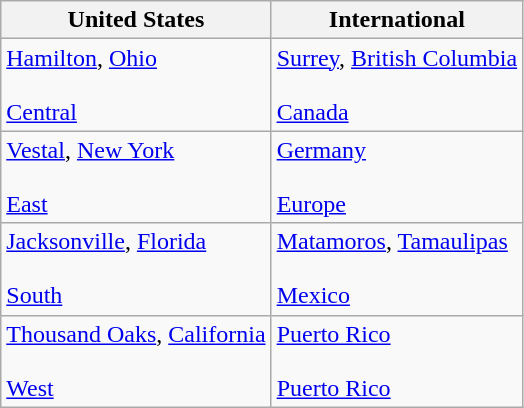<table class="wikitable">
<tr>
<th>United States</th>
<th>International</th>
</tr>
<tr>
<td> <a href='#'>Hamilton</a>, <a href='#'>Ohio</a><br><br><a href='#'>Central</a></td>
<td> <a href='#'>Surrey</a>, <a href='#'>British Columbia</a><br><br><a href='#'>Canada</a></td>
</tr>
<tr>
<td> <a href='#'>Vestal</a>, <a href='#'>New York</a><br><br><a href='#'>East</a></td>
<td> <a href='#'>Germany</a><br><br><a href='#'>Europe</a></td>
</tr>
<tr>
<td> <a href='#'>Jacksonville</a>, <a href='#'>Florida</a><br><br><a href='#'>South</a></td>
<td> <a href='#'>Matamoros</a>, <a href='#'>Tamaulipas</a><br><br><a href='#'>Mexico</a></td>
</tr>
<tr>
<td> <a href='#'>Thousand Oaks</a>, <a href='#'>California</a><br><br><a href='#'>West</a></td>
<td> <a href='#'>Puerto Rico</a><br><br><a href='#'>Puerto Rico</a></td>
</tr>
</table>
